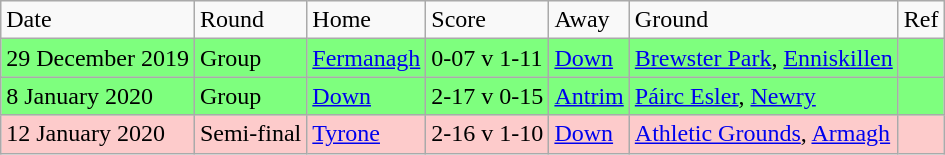<table class="wikitable">
<tr>
<td>Date</td>
<td>Round</td>
<td>Home</td>
<td>Score</td>
<td>Away</td>
<td>Ground</td>
<td>Ref</td>
</tr>
<tr bgcolor="#7eff7e">
<td>29 December 2019</td>
<td>Group</td>
<td><a href='#'>Fermanagh</a></td>
<td>0-07 v 1-11</td>
<td><a href='#'>Down</a></td>
<td><a href='#'>Brewster Park</a>, <a href='#'>Enniskillen</a></td>
<td></td>
</tr>
<tr bgcolor="#7eff7e">
<td>8 January 2020</td>
<td>Group</td>
<td><a href='#'>Down</a></td>
<td>2-17 v 0-15</td>
<td><a href='#'>Antrim</a></td>
<td><a href='#'>Páirc Esler</a>, <a href='#'>Newry</a></td>
<td></td>
</tr>
<tr bgcolor="#fdcbcb">
<td>12 January 2020</td>
<td>Semi-final</td>
<td><a href='#'>Tyrone</a></td>
<td>2-16 v 1-10</td>
<td><a href='#'>Down</a></td>
<td><a href='#'>Athletic Grounds</a>, <a href='#'>Armagh</a></td>
<td></td>
</tr>
</table>
